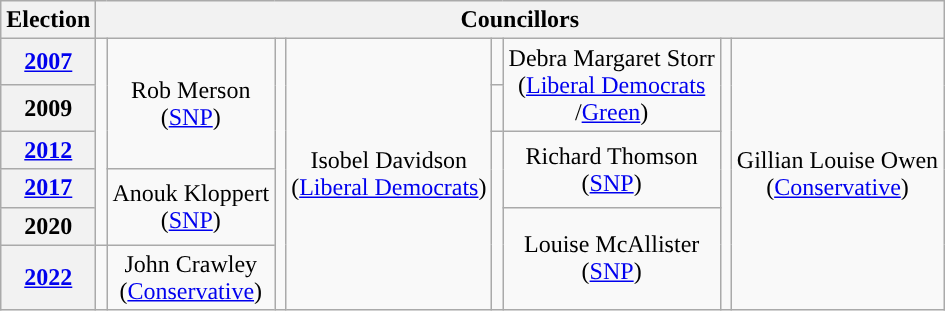<table class="wikitable" style="text-align:center">
<tr>
<th>Election</th>
<th colspan=8>Councillors</th>
</tr>
<tr>
<th><a href='#'>2007</a></th>
<td rowspan=5; style="background-color: "></td>
<td rowspan=3>Rob Merson<br>(<a href='#'>SNP</a>)</td>
<td rowspan=6; style="background-color: "></td>
<td rowspan=6>Isobel Davidson<br>(<a href='#'>Liberal Democrats</a>)</td>
<td rowspan=1; style="background-color: "></td>
<td rowspan=2>Debra Margaret Storr<br>(<a href='#'>Liberal Democrats</a><br>/<a href='#'>Green</a>)</td>
<td rowspan=6; style="background-color: "></td>
<td rowspan=6>Gillian Louise Owen<br>(<a href='#'>Conservative</a>)</td>
</tr>
<tr>
<th>2009</th>
<td rowspan=1; style="background-color: "></td>
</tr>
<tr>
<th><a href='#'>2012</a></th>
<td rowspan=4; style="background-color: "></td>
<td rowspan=2>Richard Thomson<br>(<a href='#'>SNP</a>)</td>
</tr>
<tr>
<th><a href='#'>2017</a></th>
<td rowspan=2>Anouk Kloppert<br>(<a href='#'>SNP</a>)</td>
</tr>
<tr>
<th>2020</th>
<td rowspan=2>Louise McAllister<br>(<a href='#'>SNP</a>)</td>
</tr>
<tr>
<th><a href='#'>2022</a></th>
<td rowspan=1; style="background-color: "></td>
<td rowspan=1>John Crawley<br>(<a href='#'>Conservative</a>)</td>
</tr>
</table>
